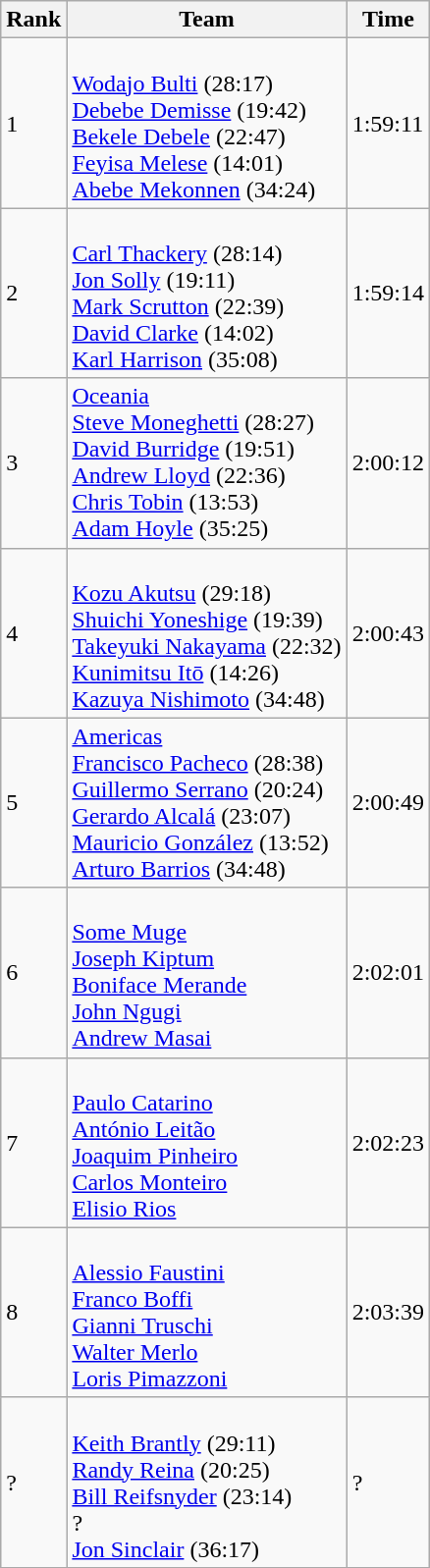<table class=wikitable>
<tr>
<th>Rank</th>
<th>Team</th>
<th>Time</th>
</tr>
<tr>
<td>1</td>
<td><br><a href='#'>Wodajo Bulti</a> (28:17)<br><a href='#'>Debebe Demisse</a> (19:42)<br><a href='#'>Bekele Debele</a> (22:47)<br><a href='#'>Feyisa Melese</a> (14:01)<br><a href='#'>Abebe Mekonnen</a> (34:24)</td>
<td>1:59:11</td>
</tr>
<tr>
<td>2</td>
<td><br><a href='#'>Carl Thackery</a> (28:14)<br><a href='#'>Jon Solly</a> (19:11)<br><a href='#'>Mark Scrutton</a> (22:39)<br><a href='#'>David Clarke</a> (14:02)<br><a href='#'>Karl Harrison</a> (35:08)</td>
<td>1:59:14</td>
</tr>
<tr>
<td>3</td>
<td><a href='#'>Oceania</a><br><a href='#'>Steve Moneghetti</a> (28:27)<br><a href='#'>David Burridge</a> (19:51)<br><a href='#'>Andrew Lloyd</a> (22:36)<br><a href='#'>Chris Tobin</a> (13:53)<br><a href='#'>Adam Hoyle</a> (35:25)</td>
<td>2:00:12</td>
</tr>
<tr>
<td>4</td>
<td><br><a href='#'>Kozu Akutsu</a> (29:18)<br><a href='#'>Shuichi Yoneshige</a> (19:39)<br><a href='#'>Takeyuki Nakayama</a> (22:32)<br><a href='#'>Kunimitsu Itō</a> (14:26)<br><a href='#'>Kazuya Nishimoto</a> (34:48)</td>
<td>2:00:43</td>
</tr>
<tr>
<td>5</td>
<td><a href='#'>Americas</a><br><a href='#'>Francisco Pacheco</a> (28:38)<br><a href='#'>Guillermo Serrano</a> (20:24)<br><a href='#'>Gerardo Alcalá</a> (23:07)<br><a href='#'>Mauricio González</a> (13:52)<br><a href='#'>Arturo Barrios</a> (34:48)</td>
<td>2:00:49</td>
</tr>
<tr>
<td>6</td>
<td><br><a href='#'>Some Muge</a><br><a href='#'>Joseph Kiptum</a><br><a href='#'>Boniface Merande</a><br><a href='#'>John Ngugi</a><br><a href='#'>Andrew Masai</a></td>
<td>2:02:01</td>
</tr>
<tr>
<td>7</td>
<td><br><a href='#'>Paulo Catarino</a><br><a href='#'>António Leitão</a><br><a href='#'>Joaquim Pinheiro</a><br><a href='#'>Carlos Monteiro</a><br><a href='#'>Elisio Rios</a></td>
<td>2:02:23</td>
</tr>
<tr>
<td>8</td>
<td><br><a href='#'>Alessio Faustini</a><br><a href='#'>Franco Boffi</a><br><a href='#'>Gianni Truschi</a><br><a href='#'>Walter Merlo</a><br><a href='#'>Loris Pimazzoni</a></td>
<td>2:03:39</td>
</tr>
<tr>
<td>?</td>
<td><br><a href='#'>Keith Brantly</a> (29:11)<br><a href='#'>Randy Reina</a> (20:25)<br><a href='#'>Bill Reifsnyder</a> (23:14)<br>?<br><a href='#'>Jon Sinclair</a> (36:17)</td>
<td>?</td>
</tr>
</table>
